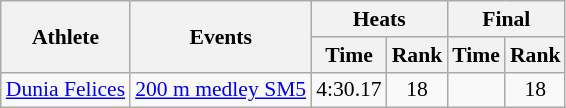<table class=wikitable style="font-size:90%">
<tr>
<th rowspan="2">Athlete</th>
<th rowspan="2">Events</th>
<th colspan="2">Heats</th>
<th colspan="2">Final</th>
</tr>
<tr>
<th>Time</th>
<th>Rank</th>
<th>Time</th>
<th>Rank</th>
</tr>
<tr align=center>
<td><a href='#'>Dunia Felices</a></td>
<td><a href='#'>200 m medley SM5</a></td>
<td>4:30.17</td>
<td>18</td>
<td></td>
<td>18</td>
</tr>
</table>
